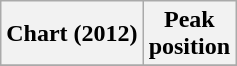<table class="wikitable plainrowheaders">
<tr>
<th scope="col">Chart (2012)</th>
<th scope="col">Peak<br>position</th>
</tr>
<tr>
</tr>
</table>
